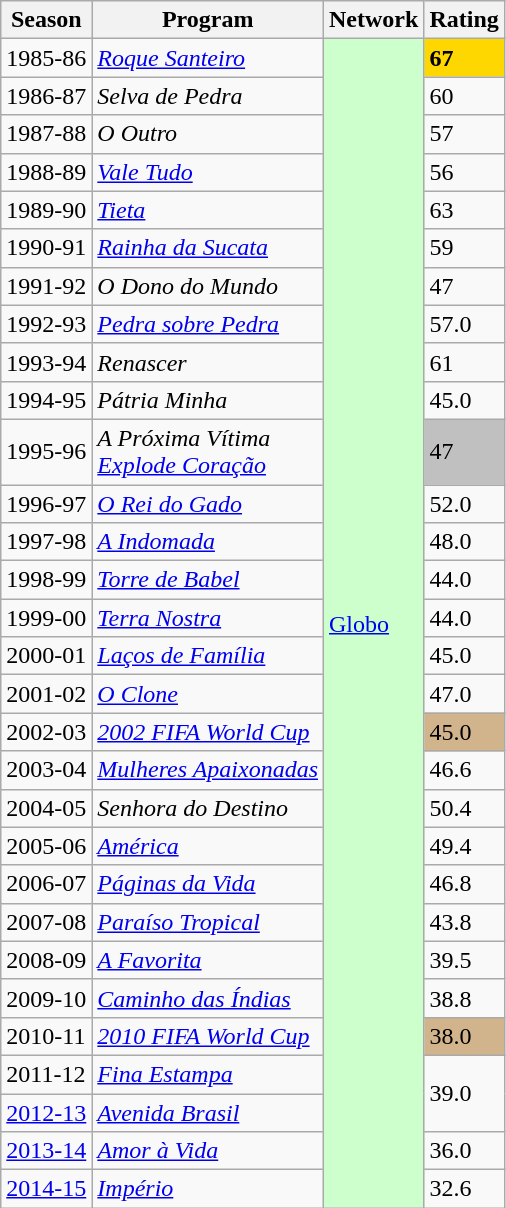<table class="wikitable sortable">
<tr>
<th>Season</th>
<th>Program</th>
<th>Network</th>
<th>Rating</th>
</tr>
<tr>
<td>1985-86</td>
<td><em><a href='#'>Roque Santeiro</a></em></td>
<td rowspan="30" style="background:#cfc;"><a href='#'>Globo</a></td>
<td bgcolor="gold"><strong>67</strong></td>
</tr>
<tr>
<td>1986-87</td>
<td><em>Selva de Pedra</em></td>
<td>60</td>
</tr>
<tr>
<td>1987-88</td>
<td><em>O Outro</em></td>
<td>57</td>
</tr>
<tr>
<td>1988-89</td>
<td><em><a href='#'>Vale Tudo</a></em></td>
<td>56</td>
</tr>
<tr>
<td>1989-90</td>
<td><em><a href='#'>Tieta</a></em></td>
<td>63</td>
</tr>
<tr>
<td>1990-91</td>
<td><em><a href='#'>Rainha da Sucata</a></em></td>
<td>59</td>
</tr>
<tr>
<td>1991-92</td>
<td><em>O Dono do Mundo</em></td>
<td>47</td>
</tr>
<tr>
<td>1992-93</td>
<td><em><a href='#'>Pedra sobre Pedra</a></em></td>
<td>57.0</td>
</tr>
<tr>
<td>1993-94</td>
<td><em>Renascer</em></td>
<td>61</td>
</tr>
<tr>
<td>1994-95</td>
<td><em>Pátria Minha</em></td>
<td>45.0</td>
</tr>
<tr>
<td>1995-96</td>
<td><em>A Próxima Vítima</em><br><em><a href='#'>Explode Coração</a></em></td>
<td bgcolor="silver">47</td>
</tr>
<tr>
<td>1996-97</td>
<td><em><a href='#'>O Rei do Gado</a></em></td>
<td>52.0</td>
</tr>
<tr>
<td>1997-98</td>
<td><em><a href='#'>A Indomada</a></em></td>
<td>48.0</td>
</tr>
<tr>
<td>1998-99</td>
<td><em><a href='#'>Torre de Babel</a></em></td>
<td>44.0</td>
</tr>
<tr>
<td>1999-00</td>
<td><em><a href='#'>Terra Nostra</a></em></td>
<td>44.0</td>
</tr>
<tr>
<td>2000-01</td>
<td><em><a href='#'>Laços de Família</a></em></td>
<td>45.0</td>
</tr>
<tr>
<td>2001-02</td>
<td><em><a href='#'>O Clone</a></em></td>
<td>47.0</td>
</tr>
<tr>
<td>2002-03</td>
<td><em><a href='#'>2002 FIFA World Cup</a></em></td>
<td bgcolor="tan">45.0</td>
</tr>
<tr>
<td>2003-04</td>
<td><em><a href='#'>Mulheres Apaixonadas</a></em></td>
<td>46.6</td>
</tr>
<tr>
<td>2004-05</td>
<td><em>Senhora do Destino</em></td>
<td>50.4</td>
</tr>
<tr>
<td>2005-06</td>
<td><em><a href='#'>América</a></em></td>
<td>49.4</td>
</tr>
<tr>
<td>2006-07</td>
<td><em><a href='#'>Páginas da Vida</a></em></td>
<td>46.8</td>
</tr>
<tr>
<td>2007-08</td>
<td><em><a href='#'>Paraíso Tropical</a></em></td>
<td>43.8</td>
</tr>
<tr>
<td>2008-09</td>
<td><em><a href='#'>A Favorita</a></em></td>
<td>39.5</td>
</tr>
<tr>
<td>2009-10</td>
<td><em><a href='#'>Caminho das Índias</a></em></td>
<td>38.8</td>
</tr>
<tr>
<td>2010-11</td>
<td><em><a href='#'>2010 FIFA World Cup</a></em></td>
<td bgcolor="tan">38.0</td>
</tr>
<tr>
<td>2011-12</td>
<td><em><a href='#'>Fina Estampa</a></em></td>
<td rowspan="2">39.0</td>
</tr>
<tr>
<td><a href='#'>2012-13</a></td>
<td><em><a href='#'>Avenida Brasil</a></em></td>
</tr>
<tr>
<td><a href='#'>2013-14</a></td>
<td><em><a href='#'>Amor à Vida</a></em></td>
<td>36.0</td>
</tr>
<tr>
<td><a href='#'>2014-15</a></td>
<td><em><a href='#'>Império</a></em></td>
<td>32.6</td>
</tr>
</table>
